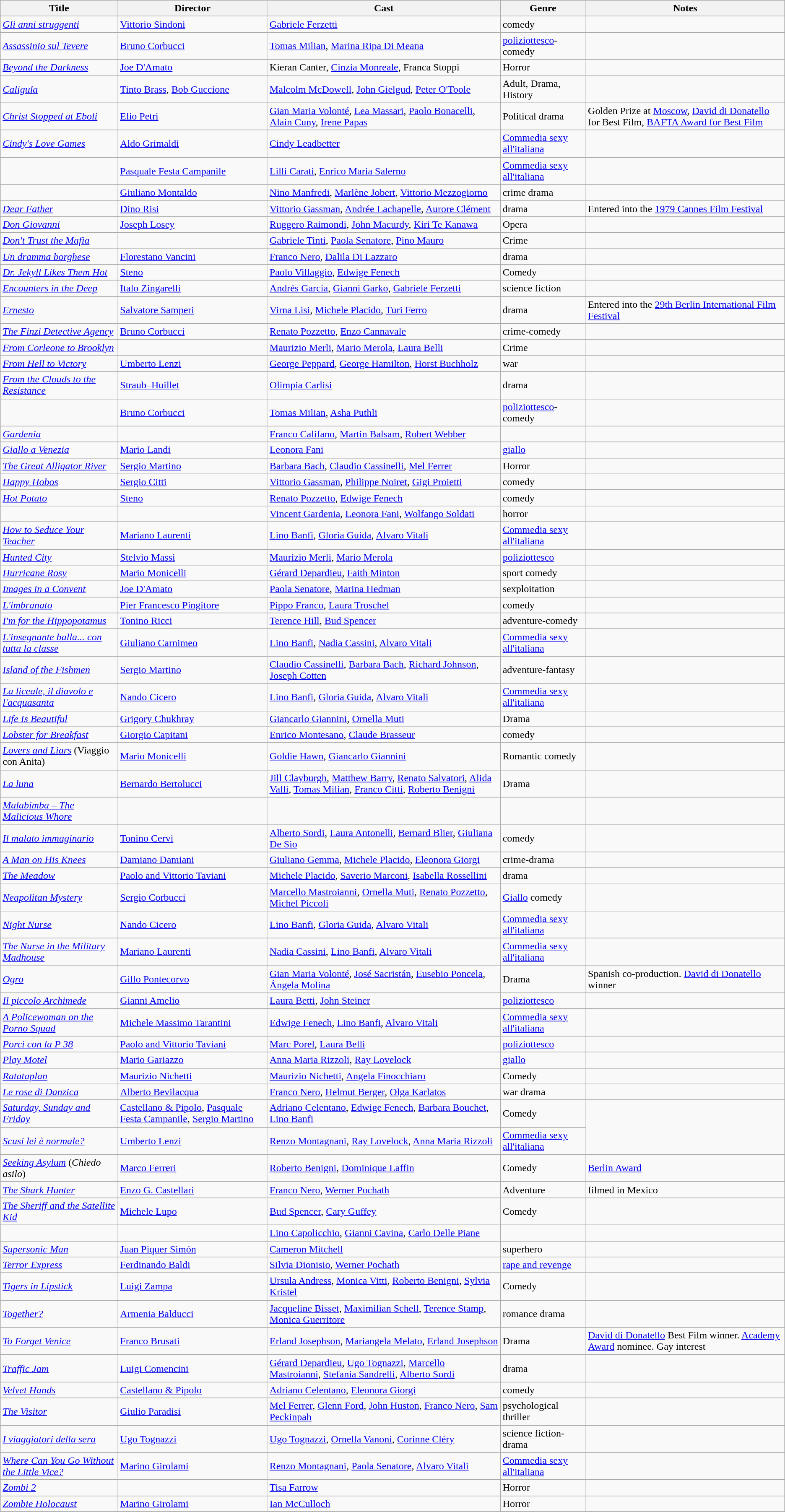<table class="wikitable">
<tr>
<th>Title</th>
<th>Director</th>
<th>Cast</th>
<th>Genre</th>
<th>Notes</th>
</tr>
<tr>
<td><em><a href='#'>Gli anni struggenti</a></em></td>
<td><a href='#'>Vittorio Sindoni</a></td>
<td><a href='#'>Gabriele Ferzetti</a></td>
<td>comedy</td>
<td></td>
</tr>
<tr>
<td><em><a href='#'>Assassinio sul Tevere</a></em></td>
<td><a href='#'>Bruno Corbucci</a></td>
<td><a href='#'>Tomas Milian</a>, <a href='#'>Marina Ripa Di Meana</a></td>
<td><a href='#'>poliziottesco</a>-comedy</td>
<td></td>
</tr>
<tr>
<td><em><a href='#'>Beyond the Darkness</a></em></td>
<td><a href='#'>Joe D'Amato</a></td>
<td>Kieran Canter, <a href='#'>Cinzia Monreale</a>, Franca Stoppi</td>
<td>Horror</td>
<td></td>
</tr>
<tr>
<td><em><a href='#'>Caligula</a></em></td>
<td><a href='#'>Tinto Brass</a>, <a href='#'>Bob Guccione</a></td>
<td><a href='#'>Malcolm McDowell</a>, <a href='#'>John Gielgud</a>, <a href='#'>Peter O'Toole</a></td>
<td>Adult, Drama, History</td>
<td></td>
</tr>
<tr>
<td><em><a href='#'>Christ Stopped at Eboli</a></em></td>
<td><a href='#'>Elio Petri</a></td>
<td><a href='#'>Gian Maria Volonté</a>, <a href='#'>Lea Massari</a>, <a href='#'>Paolo Bonacelli</a>, <a href='#'>Alain Cuny</a>, <a href='#'>Irene Papas</a></td>
<td>Political drama</td>
<td>Golden Prize at <a href='#'>Moscow</a>, <a href='#'>David di Donatello</a> for Best Film, <a href='#'>BAFTA Award for Best Film</a></td>
</tr>
<tr>
<td><em><a href='#'>Cindy's Love Games</a></em></td>
<td><a href='#'>Aldo Grimaldi</a></td>
<td><a href='#'>Cindy Leadbetter</a></td>
<td><a href='#'>Commedia sexy all'italiana</a></td>
<td></td>
</tr>
<tr>
<td></td>
<td><a href='#'>Pasquale Festa Campanile</a></td>
<td><a href='#'>Lilli Carati</a>, <a href='#'>Enrico Maria Salerno</a></td>
<td><a href='#'>Commedia sexy all'italiana</a></td>
<td></td>
</tr>
<tr>
<td></td>
<td><a href='#'>Giuliano Montaldo</a></td>
<td><a href='#'>Nino Manfredi</a>, <a href='#'>Marlène Jobert</a>, <a href='#'>Vittorio Mezzogiorno</a></td>
<td>crime drama</td>
<td></td>
</tr>
<tr>
<td><em><a href='#'>Dear Father</a></em></td>
<td><a href='#'>Dino Risi</a></td>
<td><a href='#'>Vittorio Gassman</a>, <a href='#'>Andrée Lachapelle</a>, <a href='#'>Aurore Clément</a></td>
<td>drama</td>
<td>Entered into the <a href='#'>1979 Cannes Film Festival</a></td>
</tr>
<tr>
<td><em><a href='#'>Don Giovanni</a></em></td>
<td><a href='#'>Joseph Losey</a></td>
<td><a href='#'>Ruggero Raimondi</a>, <a href='#'>John Macurdy</a>, <a href='#'>Kiri Te Kanawa</a></td>
<td>Opera</td>
<td></td>
</tr>
<tr>
<td><em><a href='#'>Don't Trust the Mafia</a></em></td>
<td></td>
<td><a href='#'>Gabriele Tinti</a>, <a href='#'>Paola Senatore</a>, <a href='#'>Pino Mauro</a></td>
<td>Crime</td>
<td></td>
</tr>
<tr>
<td><em><a href='#'>Un dramma borghese</a></em></td>
<td><a href='#'>Florestano Vancini</a></td>
<td><a href='#'>Franco Nero</a>, <a href='#'>Dalila Di Lazzaro</a></td>
<td>drama</td>
<td></td>
</tr>
<tr>
<td><em><a href='#'>Dr. Jekyll Likes Them Hot</a></em></td>
<td><a href='#'>Steno</a></td>
<td><a href='#'>Paolo Villaggio</a>, <a href='#'>Edwige Fenech</a></td>
<td>Comedy</td>
<td></td>
</tr>
<tr>
<td><em><a href='#'>Encounters in the Deep</a></em></td>
<td><a href='#'>Italo Zingarelli</a></td>
<td><a href='#'>Andrés García</a>, <a href='#'>Gianni Garko</a>, <a href='#'>Gabriele Ferzetti</a></td>
<td>science fiction</td>
<td></td>
</tr>
<tr>
<td><em><a href='#'>Ernesto</a></em></td>
<td><a href='#'>Salvatore Samperi</a></td>
<td><a href='#'>Virna Lisi</a>, <a href='#'>Michele Placido</a>, <a href='#'>Turi Ferro</a></td>
<td>drama</td>
<td>Entered into the <a href='#'>29th Berlin International Film Festival</a></td>
</tr>
<tr>
<td><em><a href='#'>The Finzi Detective Agency</a></em></td>
<td><a href='#'>Bruno Corbucci</a></td>
<td><a href='#'>Renato Pozzetto</a>, <a href='#'>Enzo Cannavale</a></td>
<td>crime-comedy</td>
<td></td>
</tr>
<tr>
<td><em><a href='#'>From Corleone to Brooklyn</a></em></td>
<td></td>
<td><a href='#'>Maurizio Merli</a>, <a href='#'>Mario Merola</a>, <a href='#'>Laura Belli</a></td>
<td>Crime</td>
<td></td>
</tr>
<tr>
<td><em><a href='#'>From Hell to Victory</a></em></td>
<td><a href='#'>Umberto Lenzi</a></td>
<td><a href='#'>George Peppard</a>, <a href='#'>George Hamilton</a>, <a href='#'>Horst Buchholz</a></td>
<td>war</td>
<td></td>
</tr>
<tr>
<td><em><a href='#'>From the Clouds to the Resistance</a></em></td>
<td><a href='#'>Straub–Huillet</a></td>
<td><a href='#'>Olimpia Carlisi</a></td>
<td>drama</td>
<td></td>
</tr>
<tr>
<td></td>
<td><a href='#'>Bruno Corbucci</a></td>
<td><a href='#'>Tomas Milian</a>, <a href='#'>Asha Puthli</a></td>
<td><a href='#'>poliziottesco</a>-comedy</td>
<td></td>
</tr>
<tr>
<td><em><a href='#'>Gardenia</a></em></td>
<td></td>
<td><a href='#'>Franco Califano</a>, <a href='#'>Martin Balsam</a>, <a href='#'>Robert Webber</a></td>
<td></td>
<td></td>
</tr>
<tr>
<td><em><a href='#'>Giallo a Venezia</a></em></td>
<td><a href='#'>Mario Landi</a></td>
<td><a href='#'>Leonora Fani</a></td>
<td><a href='#'>giallo</a></td>
<td></td>
</tr>
<tr>
<td><em><a href='#'>The Great Alligator River</a></em></td>
<td><a href='#'>Sergio Martino</a></td>
<td><a href='#'>Barbara Bach</a>, <a href='#'>Claudio Cassinelli</a>, <a href='#'>Mel Ferrer</a></td>
<td>Horror</td>
<td></td>
</tr>
<tr>
<td><em><a href='#'>Happy Hobos</a></em></td>
<td><a href='#'>Sergio Citti</a></td>
<td><a href='#'>Vittorio Gassman</a>, <a href='#'>Philippe Noiret</a>, <a href='#'>Gigi Proietti</a></td>
<td>comedy</td>
<td></td>
</tr>
<tr>
<td><em><a href='#'>Hot Potato</a></em></td>
<td><a href='#'>Steno</a></td>
<td><a href='#'>Renato Pozzetto</a>, <a href='#'>Edwige Fenech</a></td>
<td>comedy</td>
<td></td>
</tr>
<tr>
<td></td>
<td></td>
<td><a href='#'>Vincent Gardenia</a>, <a href='#'>Leonora Fani</a>, <a href='#'>Wolfango Soldati</a></td>
<td>horror</td>
<td></td>
</tr>
<tr>
<td><em><a href='#'>How to Seduce Your Teacher</a></em></td>
<td><a href='#'>Mariano Laurenti</a></td>
<td><a href='#'>Lino Banfi</a>, <a href='#'>Gloria Guida</a>, <a href='#'>Alvaro Vitali</a></td>
<td><a href='#'>Commedia sexy all'italiana</a></td>
<td></td>
</tr>
<tr>
<td><em><a href='#'>Hunted City</a></em></td>
<td><a href='#'>Stelvio Massi</a></td>
<td><a href='#'>Maurizio Merli</a>, <a href='#'>Mario Merola</a></td>
<td><a href='#'>poliziottesco</a></td>
<td></td>
</tr>
<tr>
<td><em><a href='#'>Hurricane Rosy</a></em></td>
<td><a href='#'>Mario Monicelli</a></td>
<td><a href='#'>Gérard Depardieu</a>, <a href='#'>Faith Minton</a></td>
<td>sport comedy</td>
<td></td>
</tr>
<tr>
<td><em><a href='#'>Images in a Convent</a></em></td>
<td><a href='#'>Joe D'Amato</a></td>
<td><a href='#'>Paola Senatore</a>, <a href='#'>Marina Hedman</a></td>
<td>sexploitation</td>
<td></td>
</tr>
<tr>
<td><em><a href='#'>L'imbranato</a></em></td>
<td><a href='#'>Pier Francesco Pingitore</a></td>
<td><a href='#'>Pippo Franco</a>, <a href='#'>Laura Troschel</a></td>
<td>comedy</td>
<td></td>
</tr>
<tr>
<td><em><a href='#'>I'm for the Hippopotamus</a></em></td>
<td><a href='#'>Tonino Ricci</a></td>
<td><a href='#'>Terence Hill</a>, <a href='#'>Bud Spencer</a></td>
<td>adventure-comedy</td>
<td></td>
</tr>
<tr>
<td><em><a href='#'>L'insegnante balla... con tutta la classe</a></em></td>
<td><a href='#'>Giuliano Carnimeo</a></td>
<td><a href='#'>Lino Banfi</a>, <a href='#'>Nadia Cassini</a>, <a href='#'>Alvaro Vitali</a></td>
<td><a href='#'>Commedia sexy all'italiana</a></td>
<td></td>
</tr>
<tr>
<td><em><a href='#'>Island of the Fishmen</a></em></td>
<td><a href='#'>Sergio Martino</a></td>
<td><a href='#'>Claudio Cassinelli</a>, <a href='#'>Barbara Bach</a>, <a href='#'>Richard Johnson</a>, <a href='#'>Joseph Cotten</a></td>
<td>adventure-fantasy</td>
<td></td>
</tr>
<tr>
<td><em><a href='#'>La liceale, il diavolo e l'acquasanta</a></em></td>
<td><a href='#'>Nando Cicero</a></td>
<td><a href='#'>Lino Banfi</a>, <a href='#'>Gloria Guida</a>, <a href='#'>Alvaro Vitali</a></td>
<td><a href='#'>Commedia sexy all'italiana</a></td>
<td></td>
</tr>
<tr>
<td><em><a href='#'>Life Is Beautiful</a></em></td>
<td><a href='#'>Grigory Chukhray</a></td>
<td><a href='#'>Giancarlo Giannini</a>, <a href='#'>Ornella Muti</a></td>
<td>Drama</td>
<td></td>
</tr>
<tr>
<td><em><a href='#'>Lobster for Breakfast</a></em></td>
<td><a href='#'>Giorgio Capitani</a></td>
<td><a href='#'>Enrico Montesano</a>, <a href='#'>Claude Brasseur</a></td>
<td>comedy</td>
<td></td>
</tr>
<tr>
<td><em><a href='#'>Lovers and Liars</a></em> (Viaggio con Anita)</td>
<td><a href='#'>Mario Monicelli</a></td>
<td><a href='#'>Goldie Hawn</a>, <a href='#'>Giancarlo Giannini</a></td>
<td>Romantic comedy</td>
<td></td>
</tr>
<tr>
<td><em><a href='#'>La luna</a></em></td>
<td><a href='#'>Bernardo Bertolucci</a></td>
<td><a href='#'>Jill Clayburgh</a>, <a href='#'>Matthew Barry</a>, <a href='#'>Renato Salvatori</a>, <a href='#'>Alida Valli</a>, <a href='#'>Tomas Milian</a>, <a href='#'>Franco Citti</a>, <a href='#'>Roberto Benigni</a></td>
<td>Drama</td>
<td></td>
</tr>
<tr>
<td><em><a href='#'>Malabimba – The Malicious Whore</a></em></td>
<td></td>
<td></td>
<td></td>
<td></td>
</tr>
<tr>
<td><em><a href='#'>Il malato immaginario</a></em></td>
<td><a href='#'>Tonino Cervi</a></td>
<td><a href='#'>Alberto Sordi</a>, <a href='#'>Laura Antonelli</a>, <a href='#'>Bernard Blier</a>, <a href='#'>Giuliana De Sio</a></td>
<td>comedy</td>
<td></td>
</tr>
<tr>
<td><em><a href='#'>A Man on His Knees</a></em></td>
<td><a href='#'>Damiano Damiani</a></td>
<td><a href='#'>Giuliano Gemma</a>, <a href='#'>Michele Placido</a>, <a href='#'>Eleonora Giorgi</a></td>
<td>crime-drama</td>
<td></td>
</tr>
<tr>
<td><em><a href='#'>The Meadow</a></em></td>
<td><a href='#'>Paolo and Vittorio Taviani</a></td>
<td><a href='#'>Michele Placido</a>, <a href='#'>Saverio Marconi</a>, <a href='#'>Isabella Rossellini</a></td>
<td>drama</td>
<td></td>
</tr>
<tr>
<td><em><a href='#'>Neapolitan Mystery</a></em></td>
<td><a href='#'>Sergio Corbucci</a></td>
<td><a href='#'>Marcello Mastroianni</a>, <a href='#'>Ornella Muti</a>, <a href='#'>Renato Pozzetto</a>, <a href='#'>Michel Piccoli</a></td>
<td><a href='#'>Giallo</a> comedy</td>
<td></td>
</tr>
<tr>
<td><em><a href='#'>Night Nurse</a></em></td>
<td><a href='#'>Nando Cicero</a></td>
<td><a href='#'>Lino Banfi</a>, <a href='#'>Gloria Guida</a>, <a href='#'>Alvaro Vitali</a></td>
<td><a href='#'>Commedia sexy all'italiana</a></td>
<td></td>
</tr>
<tr>
<td><em><a href='#'>The Nurse in the Military Madhouse</a></em></td>
<td><a href='#'>Mariano Laurenti</a></td>
<td><a href='#'>Nadia Cassini</a>, <a href='#'>Lino Banfi</a>, <a href='#'>Alvaro Vitali</a></td>
<td><a href='#'>Commedia sexy all'italiana</a></td>
<td></td>
</tr>
<tr>
<td><em><a href='#'>Ogro</a></em></td>
<td><a href='#'>Gillo Pontecorvo</a></td>
<td><a href='#'>Gian Maria Volonté</a>, <a href='#'>José Sacristán</a>, <a href='#'>Eusebio Poncela</a>, <a href='#'>Ángela Molina</a></td>
<td>Drama</td>
<td>Spanish co-production.  <a href='#'>David di Donatello</a> winner</td>
</tr>
<tr>
<td><em><a href='#'>Il piccolo Archimede</a></em></td>
<td><a href='#'>Gianni Amelio</a></td>
<td><a href='#'>Laura Betti</a>, <a href='#'>John Steiner</a></td>
<td><a href='#'>poliziottesco</a></td>
<td></td>
</tr>
<tr>
<td><em><a href='#'>A Policewoman on the Porno Squad</a></em></td>
<td><a href='#'>Michele Massimo Tarantini</a></td>
<td><a href='#'>Edwige Fenech</a>, <a href='#'>Lino Banfi</a>, <a href='#'>Alvaro Vitali</a></td>
<td><a href='#'>Commedia sexy all'italiana</a></td>
<td></td>
</tr>
<tr>
<td><em><a href='#'>Porci con la P 38</a></em></td>
<td><a href='#'>Paolo and Vittorio Taviani</a></td>
<td><a href='#'>Marc Porel</a>, <a href='#'>Laura Belli</a></td>
<td><a href='#'>poliziottesco</a></td>
<td></td>
</tr>
<tr>
<td><em><a href='#'>Play Motel</a></em></td>
<td><a href='#'>Mario Gariazzo</a></td>
<td><a href='#'>Anna Maria Rizzoli</a>, <a href='#'>Ray Lovelock</a></td>
<td><a href='#'>giallo</a></td>
<td></td>
</tr>
<tr>
<td><em><a href='#'>Ratataplan</a></em></td>
<td><a href='#'>Maurizio Nichetti</a></td>
<td><a href='#'>Maurizio Nichetti</a>, <a href='#'>Angela Finocchiaro</a></td>
<td>Comedy</td>
</tr>
<tr>
<td><em><a href='#'>Le rose di Danzica</a></em></td>
<td><a href='#'>Alberto Bevilacqua</a></td>
<td><a href='#'>Franco Nero</a>, <a href='#'>Helmut Berger</a>, <a href='#'>Olga Karlatos</a></td>
<td>war drama</td>
<td></td>
</tr>
<tr>
<td><em><a href='#'>Saturday, Sunday and Friday</a></em></td>
<td><a href='#'>Castellano & Pipolo</a>, <a href='#'>Pasquale Festa Campanile</a>,  <a href='#'>Sergio Martino</a></td>
<td><a href='#'>Adriano Celentano</a>, <a href='#'>Edwige Fenech</a>, <a href='#'>Barbara Bouchet</a>, <a href='#'>Lino Banfi</a></td>
<td>Comedy</td>
</tr>
<tr>
<td><em><a href='#'>Scusi lei è normale?</a></em></td>
<td><a href='#'>Umberto Lenzi</a></td>
<td><a href='#'>Renzo Montagnani</a>, <a href='#'>Ray Lovelock</a>, <a href='#'>Anna Maria Rizzoli</a></td>
<td><a href='#'>Commedia sexy all'italiana</a></td>
</tr>
<tr>
<td><em><a href='#'>Seeking Asylum</a></em> (<em>Chiedo asilo</em>)</td>
<td><a href='#'>Marco Ferreri</a></td>
<td><a href='#'>Roberto Benigni</a>, <a href='#'>Dominique Laffin</a></td>
<td>Comedy</td>
<td><a href='#'>Berlin Award</a></td>
</tr>
<tr>
<td><em><a href='#'>The Shark Hunter</a></em></td>
<td><a href='#'>Enzo G. Castellari</a></td>
<td><a href='#'>Franco Nero</a>, <a href='#'>Werner Pochath</a></td>
<td>Adventure</td>
<td>filmed in Mexico</td>
</tr>
<tr>
<td><em><a href='#'>The Sheriff and the Satellite Kid</a></em></td>
<td><a href='#'>Michele Lupo</a></td>
<td><a href='#'>Bud Spencer</a>, <a href='#'>Cary Guffey</a></td>
<td>Comedy</td>
</tr>
<tr>
<td></td>
<td></td>
<td><a href='#'>Lino Capolicchio</a>, <a href='#'>Gianni Cavina</a>, <a href='#'>Carlo Delle Piane</a></td>
<td></td>
<td></td>
</tr>
<tr>
<td><em><a href='#'>Supersonic Man</a></em></td>
<td><a href='#'>Juan Piquer Simón</a></td>
<td><a href='#'>Cameron Mitchell</a></td>
<td>superhero</td>
<td></td>
</tr>
<tr>
<td><em><a href='#'>Terror Express</a></em></td>
<td><a href='#'>Ferdinando Baldi</a></td>
<td><a href='#'>Silvia Dionisio</a>, <a href='#'>Werner Pochath</a></td>
<td><a href='#'>rape and revenge</a></td>
<td></td>
</tr>
<tr>
<td><em><a href='#'>Tigers in Lipstick</a></em></td>
<td><a href='#'>Luigi Zampa</a></td>
<td><a href='#'>Ursula Andress</a>, <a href='#'>Monica Vitti</a>, <a href='#'>Roberto Benigni</a>, <a href='#'>Sylvia Kristel</a></td>
<td>Comedy</td>
</tr>
<tr>
<td><em><a href='#'>Together?</a></em></td>
<td><a href='#'>Armenia Balducci</a></td>
<td><a href='#'>Jacqueline Bisset</a>, <a href='#'>Maximilian Schell</a>, <a href='#'>Terence Stamp</a>, <a href='#'>Monica Guerritore</a></td>
<td>romance drama</td>
<td></td>
</tr>
<tr>
<td><em><a href='#'>To Forget Venice</a></em></td>
<td><a href='#'>Franco Brusati</a></td>
<td><a href='#'>Erland Josephson</a>, <a href='#'>Mariangela Melato</a>, <a href='#'>Erland Josephson</a></td>
<td>Drama</td>
<td><a href='#'>David di Donatello</a> Best Film winner. <a href='#'>Academy Award</a> nominee. Gay interest</td>
</tr>
<tr>
<td><em><a href='#'>Traffic Jam</a></em></td>
<td><a href='#'>Luigi Comencini</a></td>
<td><a href='#'>Gérard Depardieu</a>, <a href='#'>Ugo Tognazzi</a>, <a href='#'>Marcello Mastroianni</a>, <a href='#'>Stefania Sandrelli</a>, <a href='#'>Alberto Sordi</a></td>
<td>drama</td>
<td></td>
</tr>
<tr>
<td><em><a href='#'>Velvet Hands</a></em></td>
<td><a href='#'>Castellano & Pipolo</a></td>
<td><a href='#'>Adriano Celentano</a>, <a href='#'>Eleonora Giorgi</a></td>
<td>comedy</td>
<td></td>
</tr>
<tr>
<td><em><a href='#'>The Visitor</a></em></td>
<td><a href='#'>Giulio Paradisi</a></td>
<td><a href='#'>Mel Ferrer</a>, <a href='#'>Glenn Ford</a>, <a href='#'>John Huston</a>, <a href='#'>Franco Nero</a>, <a href='#'>Sam Peckinpah</a></td>
<td>psychological thriller</td>
<td></td>
</tr>
<tr>
<td><em><a href='#'>I viaggiatori della sera</a></em></td>
<td><a href='#'>Ugo Tognazzi</a></td>
<td><a href='#'>Ugo Tognazzi</a>, <a href='#'>Ornella Vanoni</a>, <a href='#'>Corinne Cléry</a></td>
<td>science fiction-drama</td>
<td></td>
</tr>
<tr>
<td><em><a href='#'>Where Can You Go Without the Little Vice?</a></em></td>
<td><a href='#'>Marino Girolami</a></td>
<td><a href='#'>Renzo Montagnani</a>, <a href='#'>Paola Senatore</a>, <a href='#'>Alvaro Vitali</a></td>
<td><a href='#'>Commedia sexy all'italiana</a></td>
<td></td>
</tr>
<tr>
<td><em><a href='#'>Zombi 2</a></em></td>
<td></td>
<td><a href='#'>Tisa Farrow</a></td>
<td>Horror</td>
<td></td>
</tr>
<tr>
<td><em><a href='#'>Zombie Holocaust</a></em></td>
<td><a href='#'>Marino Girolami</a></td>
<td><a href='#'>Ian McCulloch</a></td>
<td>Horror</td>
<td></td>
</tr>
<tr>
</tr>
</table>
